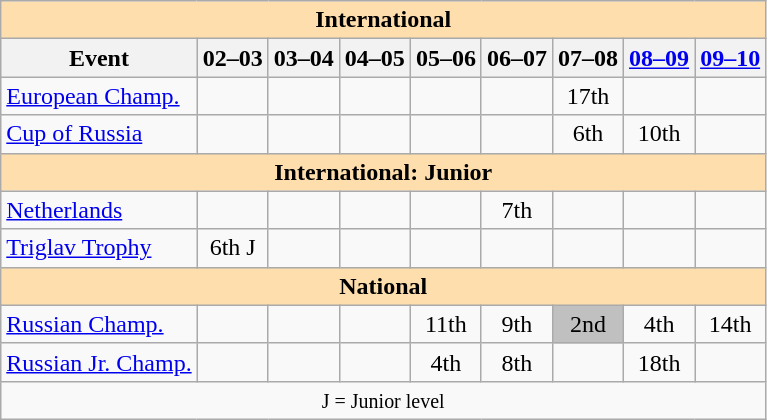<table class="wikitable" style="text-align:center">
<tr>
<th style="background-color: #ffdead; " colspan=9 align=center>International</th>
</tr>
<tr>
<th>Event</th>
<th>02–03</th>
<th>03–04</th>
<th>04–05</th>
<th>05–06</th>
<th>06–07</th>
<th>07–08</th>
<th><a href='#'>08–09</a></th>
<th><a href='#'>09–10</a></th>
</tr>
<tr>
<td align=left><a href='#'>European Champ.</a></td>
<td></td>
<td></td>
<td></td>
<td></td>
<td></td>
<td>17th</td>
<td></td>
<td></td>
</tr>
<tr>
<td align=left> <a href='#'>Cup of Russia</a></td>
<td></td>
<td></td>
<td></td>
<td></td>
<td></td>
<td>6th</td>
<td>10th</td>
<td></td>
</tr>
<tr>
<th style="background-color: #ffdead; " colspan=9 align=center>International: Junior</th>
</tr>
<tr>
<td align=left> <a href='#'>Netherlands</a></td>
<td></td>
<td></td>
<td></td>
<td></td>
<td>7th</td>
<td></td>
<td></td>
<td></td>
</tr>
<tr>
<td align=left><a href='#'>Triglav Trophy</a></td>
<td>6th J</td>
<td></td>
<td></td>
<td></td>
<td></td>
<td></td>
<td></td>
<td></td>
</tr>
<tr>
<th style="background-color: #ffdead; " colspan=9 align=center>National</th>
</tr>
<tr>
<td align=left><a href='#'>Russian Champ.</a></td>
<td></td>
<td></td>
<td></td>
<td>11th</td>
<td>9th</td>
<td bgcolor=silver>2nd</td>
<td>4th</td>
<td>14th</td>
</tr>
<tr>
<td align=left><a href='#'>Russian Jr. Champ.</a></td>
<td></td>
<td></td>
<td></td>
<td>4th</td>
<td>8th</td>
<td></td>
<td>18th</td>
<td></td>
</tr>
<tr>
<td colspan=9 align=center><small> J = Junior level </small></td>
</tr>
</table>
